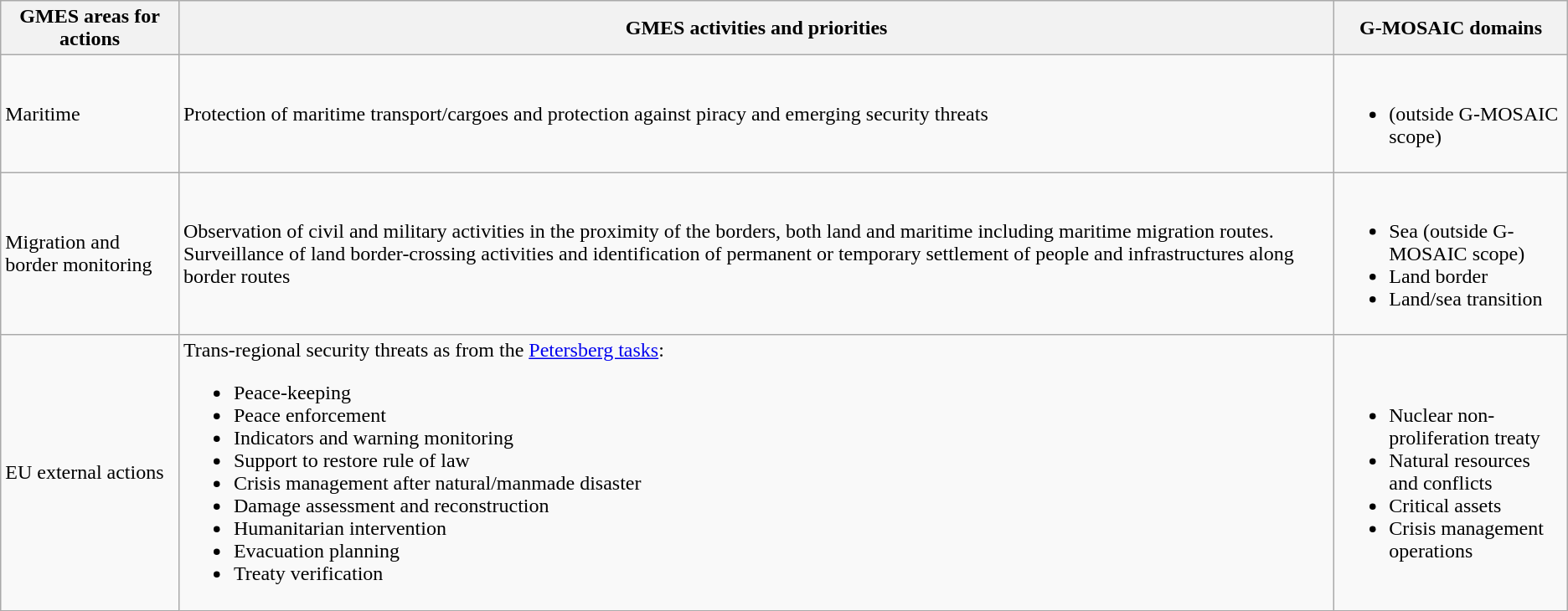<table class="wikitable">
<tr>
<th>GMES areas for actions</th>
<th>GMES activities and priorities</th>
<th>G-MOSAIC domains</th>
</tr>
<tr>
<td>Maritime</td>
<td>Protection of maritime transport/cargoes and protection against piracy and emerging security threats</td>
<td><br><ul><li>(outside G-MOSAIC scope)</li></ul></td>
</tr>
<tr>
<td>Migration and border monitoring</td>
<td>Observation of civil and military activities in the proximity of the borders, both land and maritime including maritime migration routes. Surveillance of land border-crossing activities and identification of permanent or temporary settlement of people and infrastructures along border routes</td>
<td><br><ul><li>Sea (outside G-MOSAIC scope)</li><li>Land border</li><li>Land/sea transition</li></ul></td>
</tr>
<tr>
<td>EU external actions</td>
<td>Trans-regional security threats as from the <a href='#'>Petersberg tasks</a>:<br><ul><li>Peace-keeping</li><li>Peace enforcement</li><li>Indicators and warning monitoring</li><li>Support to restore rule of law</li><li>Crisis management after natural/manmade disaster</li><li>Damage assessment and reconstruction</li><li>Humanitarian intervention</li><li>Evacuation planning</li><li>Treaty verification</li></ul></td>
<td><br><ul><li>Nuclear non-proliferation treaty</li><li>Natural resources and conflicts</li><li>Critical assets</li><li>Crisis management operations</li></ul></td>
</tr>
</table>
